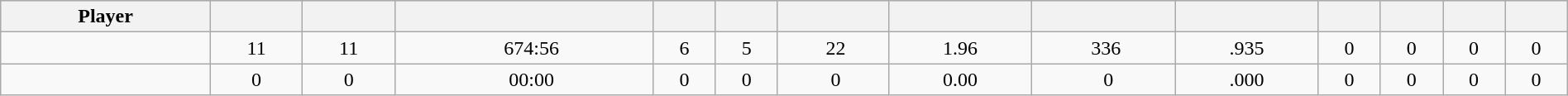<table class="wikitable sortable" style="width:100%;">
<tr style="text-align:center; background:#ddd;">
<th>Player</th>
<th></th>
<th></th>
<th></th>
<th></th>
<th></th>
<th></th>
<th></th>
<th></th>
<th></th>
<th></th>
<th></th>
<th></th>
<th></th>
</tr>
<tr align=center>
<td style=white-space:nowrap></td>
<td>11</td>
<td>11</td>
<td>   674:56</td>
<td>6</td>
<td>5</td>
<td> 22</td>
<td>1.96</td>
<td> 336</td>
<td>.935</td>
<td>0</td>
<td>0</td>
<td>0</td>
<td>0</td>
</tr>
<tr align=center>
<td style=white-space:nowrap></td>
<td>0</td>
<td>0</td>
<td>   00:00</td>
<td>0</td>
<td>0</td>
<td> 0</td>
<td>0.00</td>
<td>  0</td>
<td>.000</td>
<td>0</td>
<td>0</td>
<td>0</td>
<td>0</td>
</tr>
</table>
